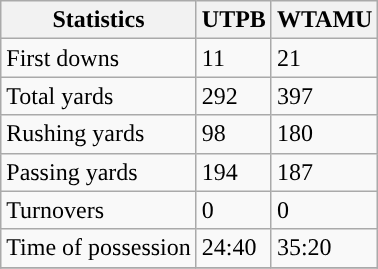<table class="wikitable" style="float: left;">
<tr>
<th>Statistics</th>
<th>UTPB</th>
<th>WTAMU</th>
</tr>
<tr>
<td>First downs</td>
<td>11</td>
<td>21</td>
</tr>
<tr>
<td>Total yards</td>
<td>292</td>
<td>397</td>
</tr>
<tr>
<td>Rushing yards</td>
<td>98</td>
<td>180</td>
</tr>
<tr>
<td>Passing yards</td>
<td>194</td>
<td>187</td>
</tr>
<tr>
<td>Turnovers</td>
<td>0</td>
<td>0</td>
</tr>
<tr>
<td>Time of possession</td>
<td>24:40</td>
<td>35:20</td>
</tr>
<tr>
</tr>
</table>
